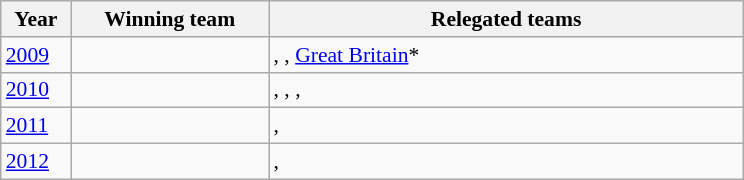<table class="wikitable" style="font-size: 90%" text-align:center; table-layout:fixed; width:75em">
<tr>
<th width=40>Year</th>
<th width=125>Winning team</th>
<th width=310>Relegated teams</th>
</tr>
<tr>
<td><a href='#'>2009</a></td>
<td></td>
<td>, ,  <a href='#'>Great Britain</a>*</td>
</tr>
<tr>
<td><a href='#'>2010</a></td>
<td></td>
<td>, , , </td>
</tr>
<tr>
<td><a href='#'>2011</a></td>
<td></td>
<td>, </td>
</tr>
<tr>
<td><a href='#'>2012</a></td>
<td></td>
<td>, </td>
</tr>
</table>
